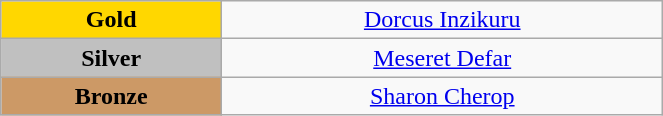<table class="wikitable" style="text-align:center; " width="35%">
<tr>
<td bgcolor="gold"><strong>Gold</strong></td>
<td><a href='#'>Dorcus Inzikuru</a><br>  <small><em></em></small></td>
</tr>
<tr>
<td bgcolor="silver"><strong>Silver</strong></td>
<td><a href='#'>Meseret Defar</a><br>  <small><em></em></small></td>
</tr>
<tr>
<td bgcolor="CC9966"><strong>Bronze</strong></td>
<td><a href='#'>Sharon Cherop</a><br>  <small><em></em></small></td>
</tr>
</table>
